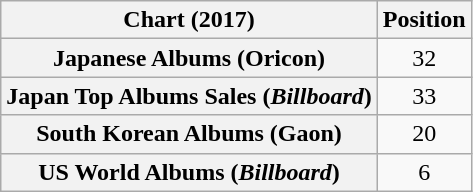<table class="wikitable sortable plainrowheaders" style="text-align:center">
<tr>
<th scope="col">Chart (2017)</th>
<th scope="col">Position</th>
</tr>
<tr>
<th scope="row">Japanese Albums (Oricon)</th>
<td>32</td>
</tr>
<tr>
<th scope="row">Japan Top Albums Sales (<em>Billboard</em>)</th>
<td>33</td>
</tr>
<tr>
<th scope="row">South Korean Albums (Gaon)</th>
<td>20</td>
</tr>
<tr>
<th scope="row">US World Albums (<em>Billboard</em>)</th>
<td>6</td>
</tr>
</table>
